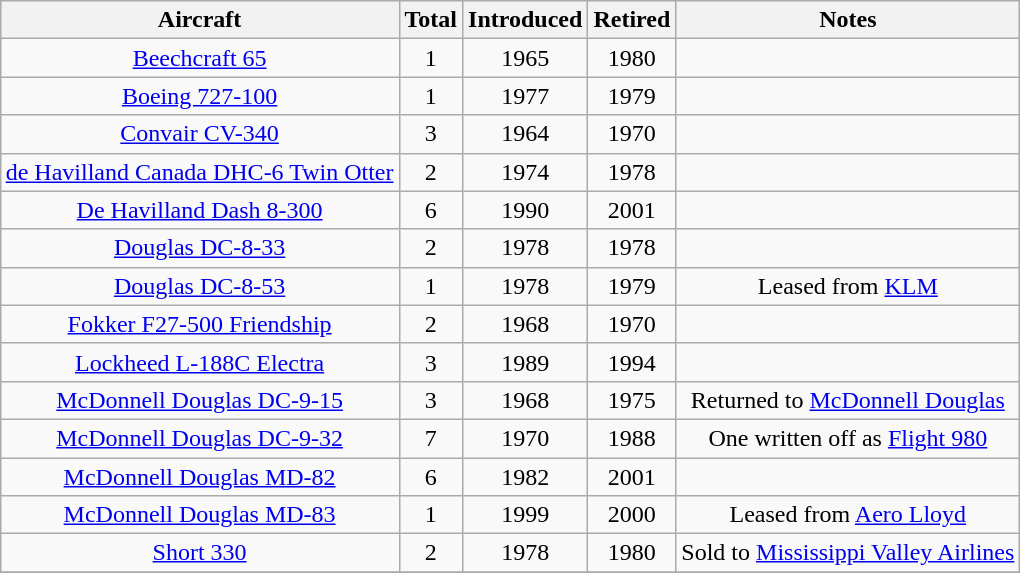<table class="wikitable" style="margin:0.5em auto; text-align:center">
<tr>
<th>Aircraft</th>
<th>Total</th>
<th>Introduced</th>
<th>Retired</th>
<th>Notes</th>
</tr>
<tr>
<td><a href='#'>Beechcraft 65</a></td>
<td>1</td>
<td>1965</td>
<td>1980</td>
<td></td>
</tr>
<tr>
<td><a href='#'>Boeing 727-100</a></td>
<td>1</td>
<td>1977</td>
<td>1979</td>
</tr>
<tr>
<td><a href='#'>Convair CV-340</a></td>
<td>3</td>
<td>1964</td>
<td>1970</td>
<td></td>
</tr>
<tr>
<td><a href='#'>de Havilland Canada DHC-6 Twin Otter</a></td>
<td>2</td>
<td>1974</td>
<td>1978</td>
<td></td>
</tr>
<tr>
<td><a href='#'>De Havilland Dash 8-300</a></td>
<td>6</td>
<td>1990</td>
<td>2001</td>
<td></td>
</tr>
<tr>
<td><a href='#'>Douglas DC-8-33</a></td>
<td>2</td>
<td>1978</td>
<td>1978</td>
<td></td>
</tr>
<tr>
<td><a href='#'>Douglas DC-8-53</a></td>
<td>1</td>
<td>1978</td>
<td>1979</td>
<td>Leased from <a href='#'>KLM</a></td>
</tr>
<tr>
<td><a href='#'>Fokker F27-500 Friendship</a></td>
<td>2</td>
<td>1968</td>
<td>1970</td>
<td></td>
</tr>
<tr>
<td><a href='#'>Lockheed L-188C Electra</a></td>
<td>3</td>
<td>1989</td>
<td>1994</td>
<td></td>
</tr>
<tr>
<td><a href='#'>McDonnell Douglas DC-9-15</a></td>
<td>3</td>
<td>1968</td>
<td>1975</td>
<td>Returned to <a href='#'>McDonnell Douglas</a></td>
</tr>
<tr>
<td><a href='#'>McDonnell Douglas DC-9-32</a></td>
<td>7</td>
<td>1970</td>
<td>1988</td>
<td>One written off as <a href='#'>Flight 980</a></td>
</tr>
<tr>
<td><a href='#'>McDonnell Douglas MD-82</a></td>
<td>6</td>
<td>1982</td>
<td>2001</td>
<td></td>
</tr>
<tr>
<td><a href='#'>McDonnell Douglas MD-83</a></td>
<td>1</td>
<td>1999</td>
<td>2000</td>
<td>Leased from <a href='#'>Aero Lloyd</a></td>
</tr>
<tr>
<td><a href='#'>Short 330</a></td>
<td>2</td>
<td>1978</td>
<td>1980</td>
<td>Sold to <a href='#'>Mississippi Valley Airlines</a></td>
</tr>
<tr>
</tr>
</table>
